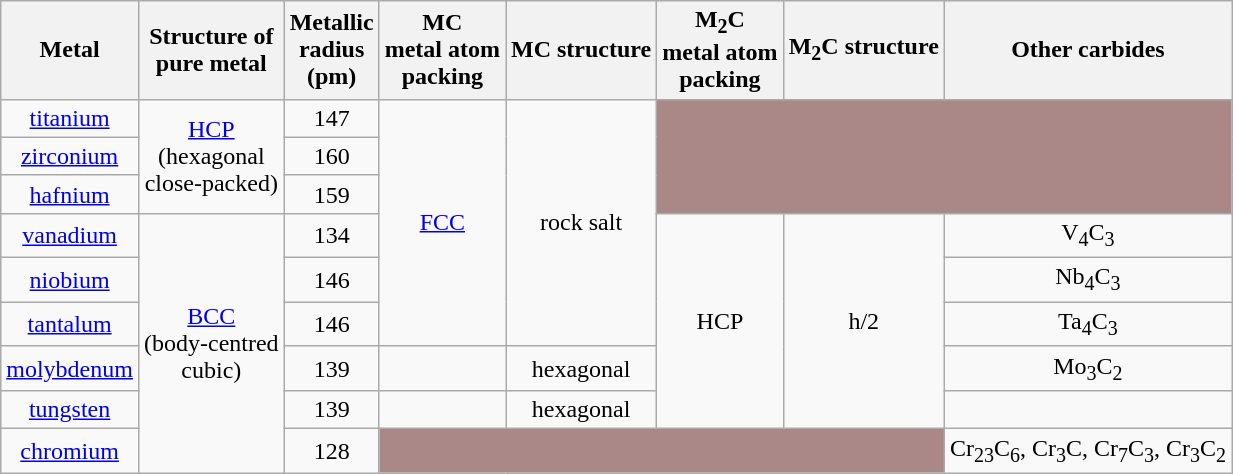<table class="wikitable col1left" style="text-align:center">
<tr>
<th>Metal</th>
<th>Structure of<br>pure metal</th>
<th>Metallic <br>radius<br>(pm)</th>
<th>MC <br>metal atom<br>packing</th>
<th>MC structure</th>
<th>M<sub>2</sub>C <br>metal atom<br>packing</th>
<th>M<sub>2</sub>C structure</th>
<th>Other carbides</th>
</tr>
<tr>
<td><a href='#'>titanium</a></td>
<td rowspan=3><a href='#'>HCP</a><br>(hexagonal<br>close-packed)</td>
<td>147</td>
<td rowspan=6><a href='#'>FCC</a></td>
<td rowspan=6>rock salt</td>
<td colspan=3 rowspan=3 style="background:#aa8888;"></td>
</tr>
<tr>
<td><a href='#'>zirconium</a></td>
<td>160</td>
</tr>
<tr>
<td><a href='#'>hafnium</a></td>
<td>159</td>
</tr>
<tr>
<td><a href='#'>vanadium</a></td>
<td rowspan=6><a href='#'>BCC</a><br>(body-centred<br>cubic)</td>
<td>134</td>
<td rowspan=5>HCP</td>
<td rowspan=5>h/2<br></td>
<td>V<sub>4</sub>C<sub>3</sub></td>
</tr>
<tr>
<td><a href='#'>niobium</a></td>
<td>146</td>
<td>Nb<sub>4</sub>C<sub>3</sub></td>
</tr>
<tr>
<td><a href='#'>tantalum</a></td>
<td>146</td>
<td>Ta<sub>4</sub>C<sub>3</sub></td>
</tr>
<tr>
<td><a href='#'>molybdenum</a></td>
<td>139</td>
<td></td>
<td>hexagonal</td>
<td>Mo<sub>3</sub>C<sub>2</sub></td>
</tr>
<tr>
<td><a href='#'>tungsten</a></td>
<td>139</td>
<td></td>
<td>hexagonal</td>
<td></td>
</tr>
<tr>
<td><a href='#'>chromium</a></td>
<td>128</td>
<td colspan=4 style="background:#aa8888;"></td>
<td>Cr<sub>23</sub>C<sub>6</sub>, Cr<sub>3</sub>C, Cr<sub>7</sub>C<sub>3</sub>, Cr<sub>3</sub>C<sub>2</sub></td>
</tr>
</table>
